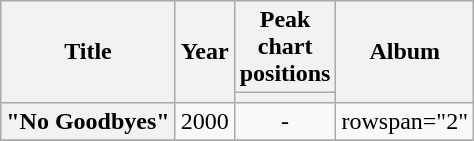<table class="wikitable plainrowheaders" style="text-align:center;">
<tr>
<th scope="col" rowspan="2">Title</th>
<th scope="col" rowspan="2">Year</th>
<th scope="col" colspan="1">Peak chart positions</th>
<th scope="col" rowspan="2">Album</th>
</tr>
<tr>
<th scope="col" style="width:3em;font-size:85%;"></th>
</tr>
<tr>
<th scope="row">"No Goodbyes"</th>
<td>2000</td>
<td>-</td>
<td>rowspan="2" </td>
</tr>
<tr>
</tr>
</table>
